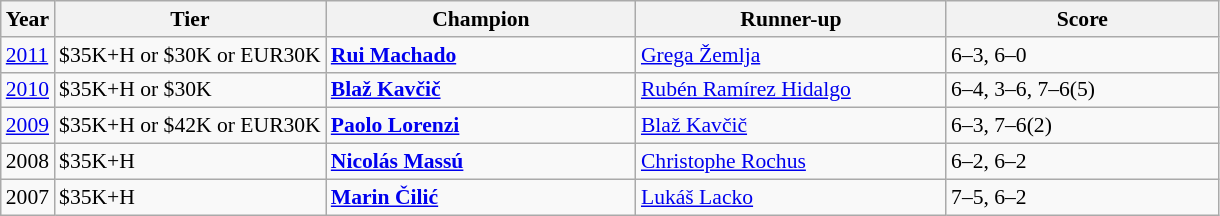<table class="wikitable" style="font-size:90%">
<tr>
<th>Year</th>
<th>Tier</th>
<th width="200">Champion</th>
<th width="200">Runner-up</th>
<th width="175">Score</th>
</tr>
<tr>
<td><a href='#'>2011</a></td>
<td>$35K+H or $30K or EUR30K</td>
<td> <strong><a href='#'>Rui Machado</a></strong></td>
<td> <a href='#'>Grega Žemlja</a></td>
<td>6–3, 6–0</td>
</tr>
<tr>
<td><a href='#'>2010</a></td>
<td>$35K+H or $30K</td>
<td> <strong><a href='#'>Blaž Kavčič</a></strong></td>
<td> <a href='#'>Rubén Ramírez Hidalgo</a></td>
<td>6–4, 3–6, 7–6(5)</td>
</tr>
<tr>
<td><a href='#'>2009</a></td>
<td>$35K+H or $42K or EUR30K</td>
<td> <strong><a href='#'>Paolo Lorenzi</a></strong></td>
<td> <a href='#'>Blaž Kavčič</a></td>
<td>6–3, 7–6(2)</td>
</tr>
<tr>
<td>2008</td>
<td>$35K+H</td>
<td> <strong><a href='#'>Nicolás Massú</a></strong></td>
<td> <a href='#'>Christophe Rochus</a></td>
<td>6–2, 6–2</td>
</tr>
<tr>
<td>2007</td>
<td>$35K+H</td>
<td> <strong><a href='#'>Marin Čilić</a></strong></td>
<td> <a href='#'>Lukáš Lacko</a></td>
<td>7–5, 6–2</td>
</tr>
</table>
